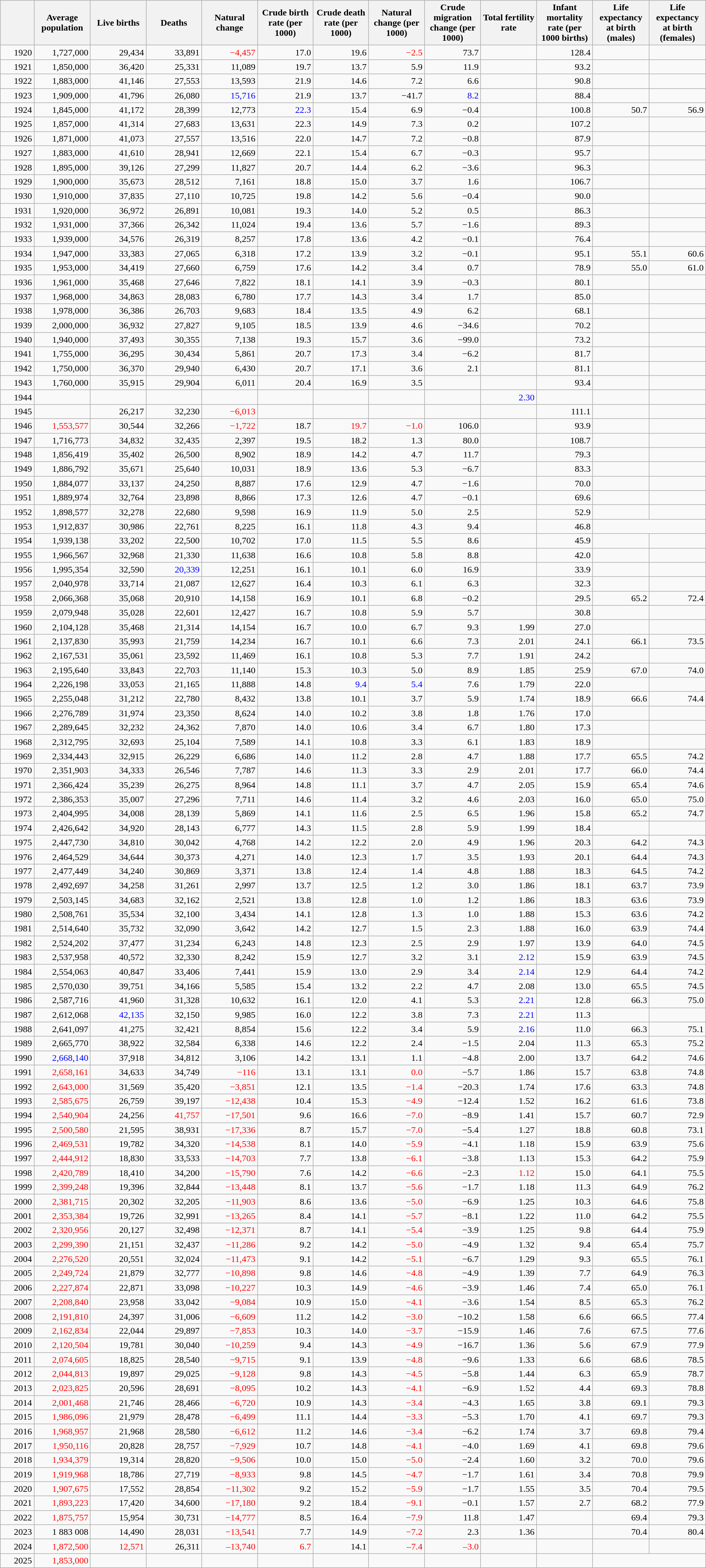<table class="wikitable sortable" style="text-align: right;">
<tr>
<th style="width:40pt;"></th>
<th style="width:70pt;">Average population</th>
<th style="width:70pt;">Live births</th>
<th style="width:70pt;">Deaths</th>
<th style="width:70pt;">Natural change</th>
<th style="width:70pt;">Crude birth rate (per 1000)</th>
<th style="width:70pt;">Crude death rate (per 1000)</th>
<th style="width:70pt;">Natural change (per 1000)</th>
<th style="width:70pt;">Crude migration change (per 1000)</th>
<th style="width:70pt;">Total fertility rate</th>
<th style="width:70pt;">Infant mortality rate (per 1000 births)</th>
<th style="width:70pt;">Life expectancy at birth (males)</th>
<th style="width:70pt;">Life expectancy at birth (females)</th>
</tr>
<tr>
<td>1920</td>
<td>1,727,000</td>
<td>29,434</td>
<td>33,891</td>
<td style="color: red">−4,457</td>
<td>17.0</td>
<td>19.6</td>
<td style="color: red">−2.5</td>
<td>73.7</td>
<td style="color: blue"></td>
<td>128.4</td>
<td></td>
<td></td>
</tr>
<tr>
<td>1921</td>
<td>1,850,000</td>
<td>36,420</td>
<td>25,331</td>
<td>11,089</td>
<td>19.7</td>
<td>13.7</td>
<td>5.9</td>
<td>11.9</td>
<td style="color: blue"></td>
<td>93.2</td>
<td></td>
<td></td>
</tr>
<tr>
<td>1922</td>
<td>1,883,000</td>
<td>41,146</td>
<td>27,553</td>
<td>13,593</td>
<td>21.9</td>
<td>14.6</td>
<td>7.2</td>
<td>6.6</td>
<td style="color: blue"></td>
<td>90.8</td>
<td></td>
<td></td>
</tr>
<tr>
<td>1923</td>
<td>1,909,000</td>
<td>41,796</td>
<td>26,080</td>
<td style="color: blue">15,716</td>
<td>21.9</td>
<td>13.7</td>
<td>−41.7</td>
<td style="color: blue">8.2</td>
<td style="color: blue"></td>
<td>88.4</td>
<td></td>
<td></td>
</tr>
<tr>
<td>1924</td>
<td>1,845,000</td>
<td>41,172</td>
<td>28,399</td>
<td>12,773</td>
<td style="color: blue">22.3</td>
<td>15.4</td>
<td>6.9</td>
<td>−0.4</td>
<td style="color: blue"></td>
<td>100.8</td>
<td>50.7</td>
<td>56.9</td>
</tr>
<tr>
<td>1925</td>
<td>1,857,000</td>
<td>41,314</td>
<td>27,683</td>
<td>13,631</td>
<td>22.3</td>
<td>14.9</td>
<td>7.3</td>
<td>0.2</td>
<td style="color: blue"></td>
<td>107.2</td>
<td></td>
<td></td>
</tr>
<tr>
<td>1926</td>
<td>1,871,000</td>
<td>41,073</td>
<td>27,557</td>
<td>13,516</td>
<td>22.0</td>
<td>14.7</td>
<td>7.2</td>
<td>−0.8</td>
<td style="color: blue"></td>
<td>87.9</td>
<td></td>
<td></td>
</tr>
<tr>
<td>1927</td>
<td>1,883,000</td>
<td>41,610</td>
<td>28,941</td>
<td>12,669</td>
<td>22.1</td>
<td>15.4</td>
<td>6.7</td>
<td>−0.3</td>
<td style="color: blue"></td>
<td>95.7</td>
<td></td>
<td></td>
</tr>
<tr>
<td>1928</td>
<td>1,895,000</td>
<td>39,126</td>
<td>27,299</td>
<td>11,827</td>
<td>20.7</td>
<td>14.4</td>
<td>6.2</td>
<td>−3.6</td>
<td style="color: blue"></td>
<td>96.3</td>
<td></td>
<td></td>
</tr>
<tr>
<td>1929</td>
<td>1,900,000</td>
<td>35,673</td>
<td>28,512</td>
<td>7,161</td>
<td>18.8</td>
<td>15.0</td>
<td>3.7</td>
<td>1.6</td>
<td style="color: blue"></td>
<td>106.7</td>
<td></td>
<td></td>
</tr>
<tr>
<td>1930</td>
<td>1,910,000</td>
<td>37,835</td>
<td>27,110</td>
<td>10,725</td>
<td>19.8</td>
<td>14.2</td>
<td>5.6</td>
<td>−0.4</td>
<td style="color: blue"></td>
<td>90.0</td>
<td></td>
<td></td>
</tr>
<tr>
<td>1931</td>
<td>1,920,000</td>
<td>36,972</td>
<td>26,891</td>
<td>10,081</td>
<td>19.3</td>
<td>14.0</td>
<td>5.2</td>
<td>0.5</td>
<td style="color: blue"></td>
<td>86.3</td>
<td></td>
<td></td>
</tr>
<tr>
<td>1932</td>
<td>1,931,000</td>
<td>37,366</td>
<td>26,342</td>
<td>11,024</td>
<td>19.4</td>
<td>13.6</td>
<td>5.7</td>
<td>−1.6</td>
<td style="color: blue"></td>
<td>89.3</td>
<td></td>
<td></td>
</tr>
<tr>
<td>1933</td>
<td>1,939,000</td>
<td>34,576</td>
<td>26,319</td>
<td>8,257</td>
<td>17.8</td>
<td>13.6</td>
<td>4.2</td>
<td>−0.1</td>
<td style="color: blue"></td>
<td>76.4</td>
<td></td>
<td></td>
</tr>
<tr>
<td>1934</td>
<td>1,947,000</td>
<td>33,383</td>
<td>27,065</td>
<td>6,318</td>
<td>17.2</td>
<td>13.9</td>
<td>3.2</td>
<td>−0.1</td>
<td style="color: blue"></td>
<td>95.1</td>
<td>55.1</td>
<td>60.6</td>
</tr>
<tr>
<td>1935</td>
<td>1,953,000</td>
<td>34,419</td>
<td>27,660</td>
<td>6,759</td>
<td>17.6</td>
<td>14.2</td>
<td>3.4</td>
<td>0.7</td>
<td style="color: blue"></td>
<td>78.9</td>
<td>55.0</td>
<td>61.0</td>
</tr>
<tr>
<td>1936</td>
<td>1,961,000</td>
<td>35,468</td>
<td>27,646</td>
<td>7,822</td>
<td>18.1</td>
<td>14.1</td>
<td>3.9</td>
<td>−0.3</td>
<td style="color: blue"></td>
<td>80.1</td>
<td></td>
<td></td>
</tr>
<tr>
<td>1937</td>
<td>1,968,000</td>
<td>34,863</td>
<td>28,083</td>
<td>6,780</td>
<td>17.7</td>
<td>14.3</td>
<td>3.4</td>
<td>1.7</td>
<td style="color: blue"></td>
<td>85.0</td>
<td></td>
<td></td>
</tr>
<tr>
<td>1938</td>
<td>1,978,000</td>
<td>36,386</td>
<td>26,703</td>
<td>9,683</td>
<td>18.4</td>
<td>13.5</td>
<td>4.9</td>
<td>6.2</td>
<td style="color: blue"></td>
<td>68.1</td>
<td></td>
<td></td>
</tr>
<tr>
<td>1939</td>
<td>2,000,000</td>
<td>36,932</td>
<td>27,827</td>
<td>9,105</td>
<td>18.5</td>
<td>13.9</td>
<td>4.6</td>
<td>−34.6</td>
<td style="color: blue"></td>
<td>70.2</td>
<td></td>
<td></td>
</tr>
<tr>
<td>1940</td>
<td>1,940,000</td>
<td>37,493</td>
<td>30,355</td>
<td>7,138</td>
<td>19.3</td>
<td>15.7</td>
<td>3.6</td>
<td>−99.0</td>
<td style="color: blue"></td>
<td>73.2</td>
<td></td>
<td></td>
</tr>
<tr>
<td>1941</td>
<td>1,755,000</td>
<td>36,295</td>
<td>30,434</td>
<td>5,861</td>
<td>20.7</td>
<td>17.3</td>
<td>3.4</td>
<td>−6.2</td>
<td style="color: blue"></td>
<td>81.7</td>
<td></td>
<td></td>
</tr>
<tr>
<td>1942</td>
<td>1,750,000</td>
<td>36,370</td>
<td>29,940</td>
<td>6,430</td>
<td>20.7</td>
<td>17.1</td>
<td>3.6</td>
<td>2.1</td>
<td style="color: blue"></td>
<td>81.1</td>
<td></td>
<td></td>
</tr>
<tr>
<td>1943</td>
<td>1,760,000</td>
<td>35,915</td>
<td>29,904</td>
<td>6,011</td>
<td>20.4</td>
<td>16.9</td>
<td>3.5</td>
<td></td>
<td style="color: blue"></td>
<td>93.4</td>
<td></td>
<td></td>
</tr>
<tr>
<td>1944</td>
<td></td>
<td></td>
<td></td>
<td></td>
<td></td>
<td></td>
<td></td>
<td></td>
<td style="color: blue">2.30</td>
<td></td>
<td></td>
<td></td>
</tr>
<tr>
<td>1945</td>
<td></td>
<td>26,217</td>
<td>32,230</td>
<td style="color: red">−6,013</td>
<td></td>
<td></td>
<td></td>
<td></td>
<td style="color: blue"></td>
<td>111.1</td>
<td></td>
<td></td>
</tr>
<tr>
<td>1946</td>
<td style="color: red">1,553,577</td>
<td>30,544</td>
<td>32,266</td>
<td style="color: red">−1,722</td>
<td>18.7</td>
<td style="color: red">19.7</td>
<td style="color: red">−1.0</td>
<td>106.0</td>
<td style="color: blue"></td>
<td>93.9</td>
<td></td>
<td></td>
</tr>
<tr>
<td>1947</td>
<td>1,716,773</td>
<td>34,832</td>
<td>32,435</td>
<td>2,397</td>
<td>19.5</td>
<td>18.2</td>
<td>1.3</td>
<td>80.0</td>
<td style="color: blue"></td>
<td>108.7</td>
<td></td>
<td></td>
</tr>
<tr>
<td>1948</td>
<td>1,856,419</td>
<td>35,402</td>
<td>26,500</td>
<td>8,902</td>
<td>18.9</td>
<td>14.2</td>
<td>4.7</td>
<td>11.7</td>
<td></td>
<td>79.3</td>
<td></td>
<td></td>
</tr>
<tr>
<td>1949</td>
<td>1,886,792</td>
<td>35,671</td>
<td>25,640</td>
<td>10,031</td>
<td>18.9</td>
<td>13.6</td>
<td>5.3</td>
<td>−6.7</td>
<td></td>
<td>83.3</td>
<td></td>
<td></td>
</tr>
<tr>
<td>1950</td>
<td>1,884,077</td>
<td>33,137</td>
<td>24,250</td>
<td>8,887</td>
<td>17.6</td>
<td>12.9</td>
<td>4.7</td>
<td>−1.6</td>
<td></td>
<td>70.0</td>
<td></td>
<td></td>
</tr>
<tr>
<td>1951</td>
<td>1,889,974</td>
<td>32,764</td>
<td>23,898</td>
<td>8,866</td>
<td>17.3</td>
<td>12.6</td>
<td>4.7</td>
<td>−0.1</td>
<td></td>
<td>69.6</td>
<td></td>
<td></td>
</tr>
<tr>
<td>1952</td>
<td>1,898,577</td>
<td>32,278</td>
<td>22,680</td>
<td>9,598</td>
<td>16.9</td>
<td>11.9</td>
<td>5.0</td>
<td>2.5</td>
<td></td>
<td>52.9</td>
<td></td>
<td></td>
</tr>
<tr>
<td>1953</td>
<td>1,912,837</td>
<td>30,986</td>
<td>22,761</td>
<td>8,225</td>
<td>16.1</td>
<td>11.8</td>
<td>4.3</td>
<td>9.4</td>
<td></td>
<td>46.8</td>
</tr>
<tr>
<td>1954</td>
<td>1,939,138</td>
<td>33,202</td>
<td>22,500</td>
<td>10,702</td>
<td>17.0</td>
<td>11.5</td>
<td>5.5</td>
<td>8.6</td>
<td></td>
<td>45.9</td>
<td></td>
<td></td>
</tr>
<tr>
<td>1955</td>
<td>1,966,567</td>
<td>32,968</td>
<td>21,330</td>
<td>11,638</td>
<td>16.6</td>
<td>10.8</td>
<td>5.8</td>
<td>8.8</td>
<td></td>
<td>42.0</td>
<td></td>
<td></td>
</tr>
<tr>
<td>1956</td>
<td>1,995,354</td>
<td>32,590</td>
<td style="color: blue">20,339</td>
<td>12,251</td>
<td>16.1</td>
<td>10.1</td>
<td>6.0</td>
<td>16.9</td>
<td></td>
<td>33.9</td>
<td></td>
<td></td>
</tr>
<tr>
<td>1957</td>
<td>2,040,978</td>
<td>33,714</td>
<td>21,087</td>
<td>12,627</td>
<td>16.4</td>
<td>10.3</td>
<td>6.1</td>
<td>6.3</td>
<td></td>
<td>32.3</td>
<td></td>
<td></td>
</tr>
<tr>
<td>1958</td>
<td>2,066,368</td>
<td>35,068</td>
<td>20,910</td>
<td>14,158</td>
<td>16.9</td>
<td>10.1</td>
<td>6.8</td>
<td>−0.2</td>
<td></td>
<td>29.5</td>
<td>65.2</td>
<td>72.4</td>
</tr>
<tr>
<td>1959</td>
<td>2,079,948</td>
<td>35,028</td>
<td>22,601</td>
<td>12,427</td>
<td>16.7</td>
<td>10.8</td>
<td>5.9</td>
<td>5.7</td>
<td></td>
<td>30.8</td>
<td></td>
<td></td>
</tr>
<tr>
<td>1960</td>
<td>2,104,128</td>
<td>35,468</td>
<td>21,314</td>
<td>14,154</td>
<td>16.7</td>
<td>10.0</td>
<td>6.7</td>
<td>9.3</td>
<td>1.99</td>
<td>27.0</td>
<td></td>
<td></td>
</tr>
<tr>
<td>1961</td>
<td>2,137,830</td>
<td>35,993</td>
<td>21,759</td>
<td>14,234</td>
<td>16.7</td>
<td>10.1</td>
<td>6.6</td>
<td>7.3</td>
<td>2.01</td>
<td>24.1</td>
<td>66.1</td>
<td>73.5</td>
</tr>
<tr>
<td>1962</td>
<td>2,167,531</td>
<td>35,061</td>
<td>23,592</td>
<td>11,469</td>
<td>16.1</td>
<td>10.8</td>
<td>5.3</td>
<td>7.7</td>
<td>1.91</td>
<td>24.2</td>
<td></td>
<td></td>
</tr>
<tr>
<td>1963</td>
<td>2,195,640</td>
<td>33,843</td>
<td>22,703</td>
<td>11,140</td>
<td>15.3</td>
<td>10.3</td>
<td>5.0</td>
<td>8.9</td>
<td>1.85</td>
<td>25.9</td>
<td>67.0</td>
<td>74.0</td>
</tr>
<tr>
<td>1964</td>
<td>2,226,198</td>
<td>33,053</td>
<td>21,165</td>
<td>11,888</td>
<td>14.8</td>
<td style="color: blue">9.4</td>
<td style="color: blue">5.4</td>
<td>7.6</td>
<td>1.79</td>
<td>22.0</td>
<td></td>
<td></td>
</tr>
<tr>
<td>1965</td>
<td>2,255,048</td>
<td>31,212</td>
<td>22,780</td>
<td>8,432</td>
<td>13.8</td>
<td>10.1</td>
<td>3.7</td>
<td>5.9</td>
<td>1.74</td>
<td>18.9</td>
<td>66.6</td>
<td>74.4</td>
</tr>
<tr>
<td>1966</td>
<td>2,276,789</td>
<td>31,974</td>
<td>23,350</td>
<td>8,624</td>
<td>14.0</td>
<td>10.2</td>
<td>3.8</td>
<td>1.8</td>
<td>1.76</td>
<td>17.0</td>
<td></td>
<td></td>
</tr>
<tr>
<td>1967</td>
<td>2,289,645</td>
<td>32,232</td>
<td>24,362</td>
<td>7,870</td>
<td>14.0</td>
<td>10.6</td>
<td>3.4</td>
<td>6.7</td>
<td>1.80</td>
<td>17.3</td>
<td></td>
<td></td>
</tr>
<tr>
<td>1968</td>
<td>2,312,795</td>
<td>32,693</td>
<td>25,104</td>
<td>7,589</td>
<td>14.1</td>
<td>10.8</td>
<td>3.3</td>
<td>6.1</td>
<td>1.83</td>
<td>18.9</td>
<td></td>
<td></td>
</tr>
<tr>
<td>1969</td>
<td>2,334,443</td>
<td>32,915</td>
<td>26,229</td>
<td>6,686</td>
<td>14.0</td>
<td>11.2</td>
<td>2.8</td>
<td>4.7</td>
<td>1.88</td>
<td>17.7</td>
<td>65.5</td>
<td>74.2</td>
</tr>
<tr>
<td>1970</td>
<td>2,351,903</td>
<td>34,333</td>
<td>26,546</td>
<td>7,787</td>
<td>14.6</td>
<td>11.3</td>
<td>3.3</td>
<td>2.9</td>
<td>2.01</td>
<td>17.7</td>
<td>66.0</td>
<td>74.4</td>
</tr>
<tr>
<td>1971</td>
<td>2,366,424</td>
<td>35,239</td>
<td>26,275</td>
<td>8,964</td>
<td>14.8</td>
<td>11.1</td>
<td>3.7</td>
<td>4.7</td>
<td>2.05</td>
<td>15.9</td>
<td>65.4</td>
<td>74.6</td>
</tr>
<tr>
<td>1972</td>
<td>2,386,353</td>
<td>35,007</td>
<td>27,296</td>
<td>7,711</td>
<td>14.6</td>
<td>11.4</td>
<td>3.2</td>
<td>4.6</td>
<td>2.03</td>
<td>16.0</td>
<td>65.0</td>
<td>75.0</td>
</tr>
<tr>
<td>1973</td>
<td>2,404,995</td>
<td>34,008</td>
<td>28,139</td>
<td>5,869</td>
<td>14.1</td>
<td>11.6</td>
<td>2.5</td>
<td>6.5</td>
<td>1.96</td>
<td>15.8</td>
<td>65.2</td>
<td>74.7</td>
</tr>
<tr>
<td>1974</td>
<td>2,426,642</td>
<td>34,920</td>
<td>28,143</td>
<td>6,777</td>
<td>14.3</td>
<td>11.5</td>
<td>2.8</td>
<td>5.9</td>
<td>1.99</td>
<td>18.4</td>
<td></td>
<td></td>
</tr>
<tr>
<td>1975</td>
<td>2,447,730</td>
<td>34,810</td>
<td>30,042</td>
<td>4,768</td>
<td>14.2</td>
<td>12.2</td>
<td>2.0</td>
<td>4.9</td>
<td>1.96</td>
<td>20.3</td>
<td>64.2</td>
<td>74.3</td>
</tr>
<tr>
<td>1976</td>
<td>2,464,529</td>
<td>34,644</td>
<td>30,373</td>
<td>4,271</td>
<td>14.0</td>
<td>12.3</td>
<td>1.7</td>
<td>3.5</td>
<td>1.93</td>
<td>20.1</td>
<td>64.4</td>
<td>74.3</td>
</tr>
<tr>
<td>1977</td>
<td>2,477,449</td>
<td>34,240</td>
<td>30,869</td>
<td>3,371</td>
<td>13.8</td>
<td>12.4</td>
<td>1.4</td>
<td>4.8</td>
<td>1.88</td>
<td>18.3</td>
<td>64.5</td>
<td>74.2</td>
</tr>
<tr>
<td>1978</td>
<td>2,492,697</td>
<td>34,258</td>
<td>31,261</td>
<td>2,997</td>
<td>13.7</td>
<td>12.5</td>
<td>1.2</td>
<td>3.0</td>
<td>1.86</td>
<td>18.1</td>
<td>63.7</td>
<td>73.9</td>
</tr>
<tr>
<td>1979</td>
<td>2,503,145</td>
<td>34,683</td>
<td>32,162</td>
<td>2,521</td>
<td>13.8</td>
<td>12.8</td>
<td>1.0</td>
<td>1.2</td>
<td>1.86</td>
<td>18.3</td>
<td>63.6</td>
<td>73.9</td>
</tr>
<tr>
<td>1980</td>
<td>2,508,761</td>
<td>35,534</td>
<td>32,100</td>
<td>3,434</td>
<td>14.1</td>
<td>12.8</td>
<td>1.3</td>
<td>1.0</td>
<td>1.88</td>
<td>15.3</td>
<td>63.6</td>
<td>74.2</td>
</tr>
<tr>
<td>1981</td>
<td>2,514,640</td>
<td>35,732</td>
<td>32,090</td>
<td>3,642</td>
<td>14.2</td>
<td>12.7</td>
<td>1.5</td>
<td>2.3</td>
<td>1.88</td>
<td>16.0</td>
<td>63.9</td>
<td>74.4</td>
</tr>
<tr>
<td>1982</td>
<td>2,524,202</td>
<td>37,477</td>
<td>31,234</td>
<td>6,243</td>
<td>14.8</td>
<td>12.3</td>
<td>2.5</td>
<td>2.9</td>
<td>1.97</td>
<td>13.9</td>
<td>64.0</td>
<td>74.5</td>
</tr>
<tr>
<td>1983</td>
<td>2,537,958</td>
<td>40,572</td>
<td>32,330</td>
<td>8,242</td>
<td>15.9</td>
<td>12.7</td>
<td>3.2</td>
<td>3.1</td>
<td style="color: blue">2.12</td>
<td>15.9</td>
<td>63.9</td>
<td>74.5</td>
</tr>
<tr>
<td>1984</td>
<td>2,554,063</td>
<td>40,847</td>
<td>33,406</td>
<td>7,441</td>
<td>15.9</td>
<td>13.0</td>
<td>2.9</td>
<td>3.4</td>
<td style="color: blue">2.14</td>
<td>12.9</td>
<td>64.4</td>
<td>74.2</td>
</tr>
<tr>
<td>1985</td>
<td>2,570,030</td>
<td>39,751</td>
<td>34,166</td>
<td>5,585</td>
<td>15.4</td>
<td>13.2</td>
<td>2.2</td>
<td>4.7</td>
<td>2.08</td>
<td>13.0</td>
<td>65.5</td>
<td>74.5</td>
</tr>
<tr>
<td>1986</td>
<td>2,587,716</td>
<td>41,960</td>
<td>31,328</td>
<td>10,632</td>
<td>16.1</td>
<td>12.0</td>
<td>4.1</td>
<td>5.3</td>
<td style="color: blue">2.21</td>
<td>12.8</td>
<td>66.3</td>
<td>75.0</td>
</tr>
<tr>
<td>1987</td>
<td>2,612,068</td>
<td style="color: blue">42,135</td>
<td>32,150</td>
<td>9,985</td>
<td>16.0</td>
<td>12.2</td>
<td>3.8</td>
<td>7.3</td>
<td style="color: blue">2.21</td>
<td>11.3</td>
<td></td>
<td></td>
</tr>
<tr>
<td>1988</td>
<td>2,641,097</td>
<td>41,275</td>
<td>32,421</td>
<td>8,854</td>
<td>15.6</td>
<td>12.2</td>
<td>3.4</td>
<td>5.9</td>
<td style="color: blue">2.16</td>
<td>11.0</td>
<td>66.3</td>
<td>75.1</td>
</tr>
<tr>
<td>1989</td>
<td>2,665,770</td>
<td>38,922</td>
<td>32,584</td>
<td>6,338</td>
<td>14.6</td>
<td>12.2</td>
<td>2.4</td>
<td>−1.5</td>
<td>2.04</td>
<td>11.3</td>
<td>65.3</td>
<td>75.2</td>
</tr>
<tr>
<td>1990</td>
<td style="color: blue">2,668,140</td>
<td>37,918</td>
<td>34,812</td>
<td>3,106</td>
<td>14.2</td>
<td>13.1</td>
<td>1.1</td>
<td>−4.8</td>
<td>2.00</td>
<td>13.7</td>
<td>64.2</td>
<td>74.6</td>
</tr>
<tr>
<td>1991</td>
<td style="color: red">2,658,161</td>
<td>34,633</td>
<td>34,749</td>
<td style="color: red">−116</td>
<td>13.1</td>
<td>13.1</td>
<td style="color: red">0.0</td>
<td>−5.7</td>
<td>1.86</td>
<td>15.7</td>
<td>63.8</td>
<td>74.8</td>
</tr>
<tr>
<td>1992</td>
<td style="color: red">2,643,000</td>
<td>31,569</td>
<td>35,420</td>
<td style="color: red">−3,851</td>
<td>12.1</td>
<td>13.5</td>
<td style="color: red">−1.4</td>
<td>−20.3</td>
<td>1.74</td>
<td>17.6</td>
<td>63.3</td>
<td>74.8</td>
</tr>
<tr>
<td>1993</td>
<td style="color: red">2,585,675</td>
<td>26,759</td>
<td>39,197</td>
<td style="color: red">−12,438</td>
<td>10.4</td>
<td>15.3</td>
<td style="color: red">−4.9</td>
<td>−12.4</td>
<td>1.52</td>
<td>16.2</td>
<td>61.6</td>
<td>73.8</td>
</tr>
<tr>
<td>1994</td>
<td style="color: red">2,540,904</td>
<td>24,256</td>
<td style="color: red">41,757</td>
<td style="color: red">−17,501</td>
<td>9.6</td>
<td>16.6</td>
<td style="color: red">−7.0</td>
<td>−8.9</td>
<td>1.41</td>
<td>15.7</td>
<td>60.7</td>
<td>72.9</td>
</tr>
<tr>
<td>1995</td>
<td style="color: red">2,500,580</td>
<td>21,595</td>
<td>38,931</td>
<td style="color: red">−17,336</td>
<td>8.7</td>
<td>15.7</td>
<td style="color: red">−7.0</td>
<td>−5.4</td>
<td>1.27</td>
<td>18.8</td>
<td>60.8</td>
<td>73.1</td>
</tr>
<tr>
<td>1996</td>
<td style="color: red">2,469,531</td>
<td>19,782</td>
<td>34,320</td>
<td style="color: red">−14,538</td>
<td>8.1</td>
<td>14.0</td>
<td style="color: red">−5.9</td>
<td>−4.1</td>
<td>1.18</td>
<td>15.9</td>
<td>63.9</td>
<td>75.6</td>
</tr>
<tr>
<td>1997</td>
<td style="color: red">2,444,912</td>
<td>18,830</td>
<td>33,533</td>
<td style="color: red">−14,703</td>
<td>7.7</td>
<td>13.8</td>
<td style="color: red">−6.1</td>
<td>−3.8</td>
<td>1.13</td>
<td>15.3</td>
<td>64.2</td>
<td>75.9</td>
</tr>
<tr>
<td>1998</td>
<td style="color: red">2,420,789</td>
<td>18,410</td>
<td>34,200</td>
<td style="color: red">−15,790</td>
<td>7.6</td>
<td>14.2</td>
<td style="color: red">−6.6</td>
<td>−2.3</td>
<td style="color: red">1.12</td>
<td>15.0</td>
<td>64.1</td>
<td>75.5</td>
</tr>
<tr>
<td>1999</td>
<td style="color: red">2,399,248</td>
<td>19,396</td>
<td>32,844</td>
<td style="color: red">−13,448</td>
<td>8.1</td>
<td>13.7</td>
<td style="color: red">−5.6</td>
<td>−1.7</td>
<td>1.18</td>
<td>11.3</td>
<td>64.9</td>
<td>76.2</td>
</tr>
<tr>
<td>2000</td>
<td style="color: red">2,381,715</td>
<td>20,302</td>
<td>32,205</td>
<td style="color: red">−11,903</td>
<td>8.6</td>
<td>13.6</td>
<td style="color: red">−5.0</td>
<td>−6.9</td>
<td>1.25</td>
<td>10.3</td>
<td>64.6</td>
<td>75.8</td>
</tr>
<tr>
<td>2001</td>
<td style="color: red">2,353,384</td>
<td>19,726</td>
<td>32,991</td>
<td style="color: red">−13,265</td>
<td>8.4</td>
<td>14.1</td>
<td style="color: red">−5.7</td>
<td>−8.1</td>
<td>1.22</td>
<td>11.0</td>
<td>64.2</td>
<td>75.5</td>
</tr>
<tr>
<td>2002</td>
<td style="color: red">2,320,956</td>
<td>20,127</td>
<td>32,498</td>
<td style="color: red">−12,371</td>
<td>8.7</td>
<td>14.1</td>
<td style="color: red">−5.4</td>
<td>−3.9</td>
<td>1.25</td>
<td>9.8</td>
<td>64.4</td>
<td>75.9</td>
</tr>
<tr>
<td>2003</td>
<td style="color: red">2,299,390</td>
<td>21,151</td>
<td>32,437</td>
<td style="color: red">−11,286</td>
<td>9.2</td>
<td>14.2</td>
<td style="color: red">−5.0</td>
<td>−4.9</td>
<td>1.32</td>
<td>9.4</td>
<td>65.4</td>
<td>75.7</td>
</tr>
<tr>
<td>2004</td>
<td style="color: red">2,276,520</td>
<td>20,551</td>
<td>32,024</td>
<td style="color: red">−11,473</td>
<td>9.1</td>
<td>14.2</td>
<td style="color: red">−5.1</td>
<td>−6.7</td>
<td>1.29</td>
<td>9.3</td>
<td>65.5</td>
<td>76.1</td>
</tr>
<tr>
<td>2005</td>
<td style="color: red">2,249,724</td>
<td>21,879</td>
<td>32,777</td>
<td style="color: red">−10,898</td>
<td>9.8</td>
<td>14.6</td>
<td style="color: red">−4.8</td>
<td>−4.9</td>
<td>1.39</td>
<td>7.7</td>
<td>64.9</td>
<td>76.3</td>
</tr>
<tr>
<td>2006</td>
<td style="color: red">2,227,874</td>
<td>22,871</td>
<td>33,098</td>
<td style="color: red">−10,227</td>
<td>10.3</td>
<td>14.9</td>
<td style="color: red">−4.6</td>
<td>−3.9</td>
<td>1.46</td>
<td>7.4</td>
<td>65.0</td>
<td>76.1</td>
</tr>
<tr>
<td>2007</td>
<td style="color: red">2,208,840</td>
<td>23,958</td>
<td>33,042</td>
<td style="color: red">−9,084</td>
<td>10.9</td>
<td>15.0</td>
<td style="color: red">−4.1</td>
<td>−3.6</td>
<td>1.54</td>
<td>8.5</td>
<td>65.3</td>
<td>76.2</td>
</tr>
<tr>
<td>2008</td>
<td style="color: red">2,191,810</td>
<td>24,397</td>
<td>31,006</td>
<td style="color: red">−6,609</td>
<td>11.2</td>
<td>14.2</td>
<td style="color: red">−3.0</td>
<td>−10.2</td>
<td>1.58</td>
<td>6.6</td>
<td>66.5</td>
<td>77.4</td>
</tr>
<tr>
<td>2009</td>
<td style="color: red">2,162,834</td>
<td>22,044</td>
<td>29,897</td>
<td style="color: red">−7,853</td>
<td>10.3</td>
<td>14.0</td>
<td style="color: red">−3.7</td>
<td>−15.9</td>
<td>1.46</td>
<td>7.6</td>
<td>67.5</td>
<td>77.6</td>
</tr>
<tr>
<td>2010</td>
<td style="color: red">2,120,504</td>
<td>19,781</td>
<td>30,040</td>
<td style="color: red">−10,259</td>
<td>9.4</td>
<td>14.3</td>
<td style="color: red">−4.9</td>
<td>−16.7</td>
<td>1.36</td>
<td>5.6</td>
<td>67.9</td>
<td>77.9</td>
</tr>
<tr>
<td>2011</td>
<td style="color: red">2,074,605</td>
<td>18,825</td>
<td>28,540</td>
<td style="color: red">−9,715</td>
<td>9.1</td>
<td>13.9</td>
<td style="color: red">−4.8</td>
<td>−9.6</td>
<td>1.33</td>
<td>6.6</td>
<td>68.6</td>
<td>78.5</td>
</tr>
<tr>
<td>2012</td>
<td style="color: red">2,044,813</td>
<td>19,897</td>
<td>29,025</td>
<td style="color: red">−9,128</td>
<td>9.8</td>
<td>14.3</td>
<td style="color: red">−4.5</td>
<td>−5.8</td>
<td>1.44</td>
<td>6.3</td>
<td>65.9</td>
<td>78.7</td>
</tr>
<tr>
<td>2013</td>
<td style="color: red">2,023,825</td>
<td>20,596</td>
<td>28,691</td>
<td style="color: red">−8,095</td>
<td>10.2</td>
<td>14.3</td>
<td style="color: red">−4.1</td>
<td>−6.9</td>
<td>1.52</td>
<td>4.4</td>
<td>69.3</td>
<td>78.8</td>
</tr>
<tr>
<td>2014</td>
<td style="color: red">2,001,468</td>
<td>21,746</td>
<td>28,466</td>
<td style="color: red">−6,720</td>
<td>10.9</td>
<td>14.3</td>
<td style="color: red">−3.4</td>
<td>−4.3</td>
<td>1.65</td>
<td>3.8</td>
<td>69.1</td>
<td>79.3</td>
</tr>
<tr>
<td>2015</td>
<td style="color: red">1,986,096</td>
<td>21,979</td>
<td>28,478</td>
<td style="color: red">−6,499</td>
<td>11.1</td>
<td>14.4</td>
<td style="color: red">−3.3</td>
<td>−5.3</td>
<td>1.70</td>
<td>4.1</td>
<td>69.7</td>
<td>79.3</td>
</tr>
<tr>
<td>2016</td>
<td style="color: red">1,968,957</td>
<td>21,968</td>
<td>28,580</td>
<td style="color: red">−6,612</td>
<td>11.2</td>
<td>14.6</td>
<td style="color: red">−3.4</td>
<td>−6.2</td>
<td>1.74</td>
<td>3.7</td>
<td>69.8</td>
<td>79.4</td>
</tr>
<tr>
<td>2017</td>
<td style="color: red">1,950,116</td>
<td>20,828</td>
<td>28,757</td>
<td style="color: red">−7,929</td>
<td>10.7</td>
<td>14.8</td>
<td style="color: red">−4.1</td>
<td>−4.0</td>
<td>1.69</td>
<td>4.1</td>
<td>69.8</td>
<td>79.6</td>
</tr>
<tr>
<td>2018</td>
<td style="color: red">1,934,379</td>
<td>19,314</td>
<td>28,820</td>
<td style="color: red">−9,506</td>
<td>10.0</td>
<td>15.0</td>
<td style="color: red">−5.0</td>
<td>−2.4</td>
<td>1.60</td>
<td>3.2</td>
<td>70.0</td>
<td>79.6</td>
</tr>
<tr>
<td>2019</td>
<td style="color: red">1,919,968</td>
<td>18,786</td>
<td>27,719</td>
<td style="color: red">−8,933</td>
<td>9.8</td>
<td>14.5</td>
<td style="color: red">−4.7</td>
<td>−1.7</td>
<td>1.61</td>
<td>3.4</td>
<td>70.8</td>
<td>79.9</td>
</tr>
<tr>
<td>2020</td>
<td style="color: red">1,907,675</td>
<td>17,552</td>
<td>28,854</td>
<td style="color: red">−11,302</td>
<td>9.2</td>
<td>15.2</td>
<td style="color: red">−5.9</td>
<td>−1.7</td>
<td>1.55</td>
<td>3.5</td>
<td>70.4</td>
<td>79.5</td>
</tr>
<tr>
<td>2021</td>
<td style="color: red">1,893,223</td>
<td>17,420</td>
<td>34,600</td>
<td style="color: red">−17,180</td>
<td>9.2</td>
<td>18.4</td>
<td style="color: red">−9.1</td>
<td>−0.1</td>
<td>1.57</td>
<td>2.7</td>
<td>68.2</td>
<td>77.9</td>
</tr>
<tr>
<td>2022</td>
<td style="color: red">1,875,757</td>
<td>15,954</td>
<td>30,731</td>
<td style="color: red">−14,777</td>
<td>8.5</td>
<td>16.4</td>
<td style="color: red">−7.9</td>
<td>11.8</td>
<td>1.47</td>
<td></td>
<td>69.4</td>
<td>79.3</td>
</tr>
<tr>
<td>2023</td>
<td>1 883 008</td>
<td>14,490</td>
<td>28,031</td>
<td style="color: red">−13,541</td>
<td>7.7</td>
<td>14.9</td>
<td style="color: red">−7.2</td>
<td>2.3</td>
<td>1.36</td>
<td></td>
<td>70.4</td>
<td>80.4</td>
</tr>
<tr>
<td>2024</td>
<td style="color: red">1,872,500</td>
<td style="color: red">12,571</td>
<td>26,311</td>
<td style="color: red">–13,740</td>
<td style="color: red">6.7</td>
<td>14.1</td>
<td style="color: red">–7.4</td>
<td style="color: red">–3.0</td>
<td></td>
<td></td>
<td></td>
<td></td>
</tr>
<tr>
<td>2025</td>
<td style="color: red">1,853,000</td>
<td></td>
<td></td>
<td></td>
<td></td>
<td></td>
<td></td>
<td></td>
<td></td>
<td></td>
</tr>
</table>
